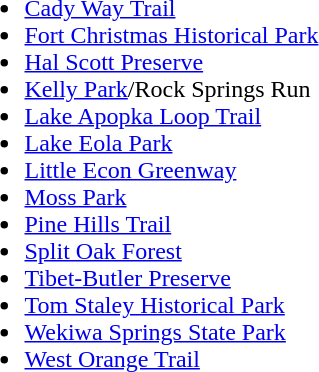<table>
<tr>
<td valign=top><br><ul><li><a href='#'>Cady Way Trail</a></li><li><a href='#'>Fort Christmas Historical Park</a></li><li><a href='#'>Hal Scott Preserve</a></li><li><a href='#'>Kelly Park</a>/Rock Springs Run</li><li><a href='#'>Lake Apopka Loop Trail</a></li><li><a href='#'>Lake Eola Park</a></li><li><a href='#'>Little Econ Greenway</a></li><li><a href='#'>Moss Park</a></li><li><a href='#'>Pine Hills Trail</a></li><li><a href='#'>Split Oak Forest</a></li><li><a href='#'>Tibet-Butler Preserve</a></li><li><a href='#'>Tom Staley Historical Park</a></li><li><a href='#'>Wekiwa Springs State Park</a></li><li><a href='#'>West Orange Trail</a></li></ul></td>
</tr>
</table>
